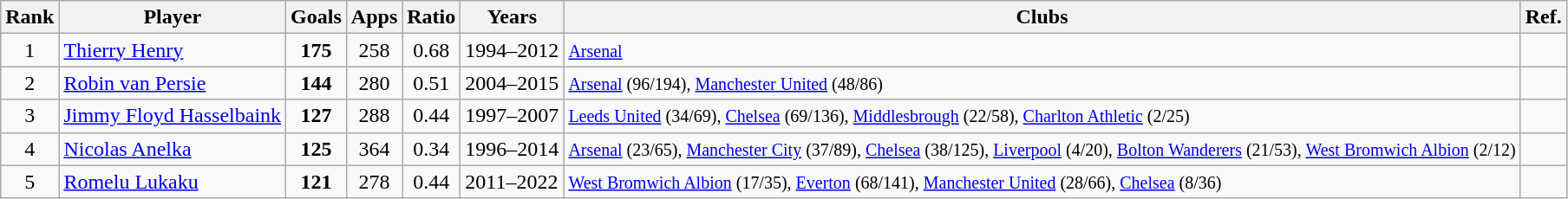<table class="wikitable">
<tr>
<th>Rank</th>
<th>Player</th>
<th><abbr>Goals</abbr></th>
<th><abbr>Apps</abbr></th>
<th><abbr>Ratio</abbr></th>
<th><abbr>Years</abbr></th>
<th><abbr>Clubs</abbr></th>
<th>Ref.</th>
</tr>
<tr>
<td align="center">1</td>
<td> <a href='#'>Thierry Henry</a></td>
<td align="center"><strong>175</strong></td>
<td align="center">258</td>
<td align="center">0.68</td>
<td>1994–2012</td>
<td><small><a href='#'>Arsenal</a></small></td>
<td></td>
</tr>
<tr>
<td align="center">2</td>
<td> <a href='#'>Robin van Persie</a></td>
<td align="center"><strong>144</strong></td>
<td align="center">280</td>
<td align="center">0.51</td>
<td>2004–2015</td>
<td><small><a href='#'>Arsenal</a> (96/194), <a href='#'>Manchester United</a> (48/86)</small></td>
<td></td>
</tr>
<tr>
<td align="center">3</td>
<td> <a href='#'>Jimmy Floyd Hasselbaink</a></td>
<td align="center"><strong>127</strong></td>
<td align="center">288</td>
<td align="center">0.44</td>
<td>1997–2007</td>
<td><small><a href='#'>Leeds United</a> (34/69), <a href='#'>Chelsea</a> (69/136), <a href='#'>Middlesbrough</a> (22/58), <a href='#'>Charlton Athletic</a> (2/25)</small></td>
<td></td>
</tr>
<tr>
<td align="center">4</td>
<td> <a href='#'>Nicolas Anelka</a></td>
<td align="center"><strong>125</strong></td>
<td align="center">364</td>
<td align="center">0.34</td>
<td>1996–2014</td>
<td><small><a href='#'>Arsenal</a> (23/65), <a href='#'>Manchester City</a> (37/89), <a href='#'>Chelsea</a> (38/125), <a href='#'>Liverpool</a> (4/20), <a href='#'>Bolton Wanderers</a> (21/53), <a href='#'>West Bromwich Albion</a> (2/12)</small></td>
<td></td>
</tr>
<tr>
<td align="center">5</td>
<td> <a href='#'>Romelu Lukaku</a></td>
<td align="center"><strong>121</strong></td>
<td align="center">278</td>
<td align="center">0.44</td>
<td>2011–2022</td>
<td><small><a href='#'>West Bromwich Albion</a> (17/35), <a href='#'>Everton</a> (68/141), <a href='#'>Manchester United</a> (28/66), <a href='#'>Chelsea</a> (8/36)</small></td>
<td></td>
</tr>
</table>
